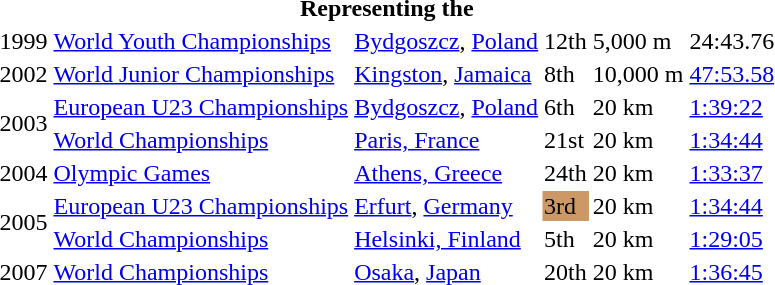<table>
<tr>
<th colspan="6">Representing the </th>
</tr>
<tr>
<td>1999</td>
<td><a href='#'>World Youth Championships</a></td>
<td><a href='#'>Bydgoszcz</a>, <a href='#'>Poland</a></td>
<td>12th</td>
<td>5,000 m</td>
<td>24:43.76</td>
</tr>
<tr>
<td>2002</td>
<td><a href='#'>World Junior Championships</a></td>
<td><a href='#'>Kingston</a>, <a href='#'>Jamaica</a></td>
<td>8th</td>
<td>10,000 m</td>
<td><a href='#'>47:53.58</a></td>
</tr>
<tr>
<td rowspan=2>2003</td>
<td><a href='#'>European U23 Championships</a></td>
<td><a href='#'>Bydgoszcz</a>, <a href='#'>Poland</a></td>
<td>6th</td>
<td>20 km</td>
<td><a href='#'>1:39:22</a></td>
</tr>
<tr>
<td><a href='#'>World Championships</a></td>
<td><a href='#'>Paris, France</a></td>
<td>21st</td>
<td>20 km</td>
<td><a href='#'>1:34:44</a></td>
</tr>
<tr>
<td>2004</td>
<td><a href='#'>Olympic Games</a></td>
<td><a href='#'>Athens, Greece</a></td>
<td>24th</td>
<td>20 km</td>
<td><a href='#'>1:33:37</a></td>
</tr>
<tr>
<td rowspan=2>2005</td>
<td><a href='#'>European U23 Championships</a></td>
<td><a href='#'>Erfurt</a>, <a href='#'>Germany</a></td>
<td bgcolor="cc9966">3rd</td>
<td>20 km</td>
<td><a href='#'>1:34:44</a></td>
</tr>
<tr>
<td><a href='#'>World Championships</a></td>
<td><a href='#'>Helsinki, Finland</a></td>
<td>5th</td>
<td>20 km</td>
<td><a href='#'>1:29:05</a></td>
</tr>
<tr>
<td>2007</td>
<td><a href='#'>World Championships</a></td>
<td><a href='#'>Osaka</a>, <a href='#'>Japan</a></td>
<td>20th</td>
<td>20 km</td>
<td><a href='#'>1:36:45</a></td>
</tr>
</table>
